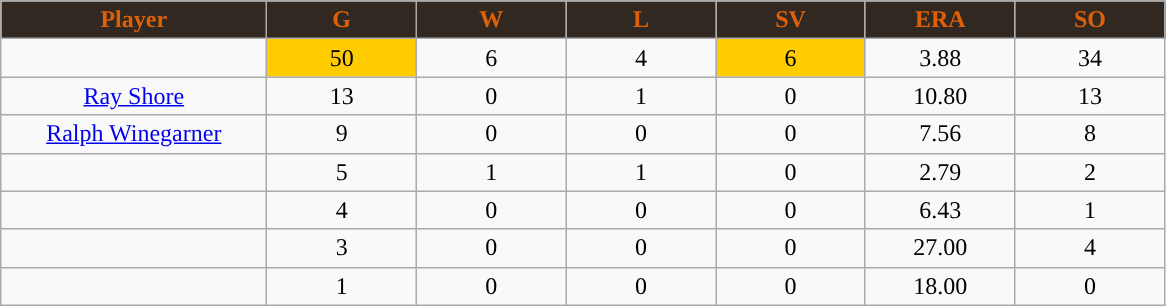<table class="wikitable sortable">
<tr>
<th style="background:#312821;color:#de6108;" width="16%">Player</th>
<th style="background:#312821;color:#de6108;" width="9%">G</th>
<th style="background:#312821;color:#de6108;" width="9%">W</th>
<th style="background:#312821;color:#de6108;" width="9%">L</th>
<th style="background:#312821;color:#de6108;" width="9%">SV</th>
<th style="background:#312821;color:#de6108;" width="9%">ERA</th>
<th style="background:#312821;color:#de6108;" width="9%">SO</th>
</tr>
<tr align="center">
<td></td>
<td style="background:#fc0;">50</td>
<td>6</td>
<td>4</td>
<td style="background:#fc0;">6</td>
<td>3.88</td>
<td>34</td>
</tr>
<tr align="center">
<td><a href='#'>Ray Shore</a></td>
<td>13</td>
<td>0</td>
<td>1</td>
<td>0</td>
<td>10.80</td>
<td>13</td>
</tr>
<tr align=center>
<td><a href='#'>Ralph Winegarner</a></td>
<td>9</td>
<td>0</td>
<td>0</td>
<td>0</td>
<td>7.56</td>
<td>8</td>
</tr>
<tr align=center>
<td></td>
<td>5</td>
<td>1</td>
<td>1</td>
<td>0</td>
<td>2.79</td>
<td>2</td>
</tr>
<tr align="center">
<td></td>
<td>4</td>
<td>0</td>
<td>0</td>
<td>0</td>
<td>6.43</td>
<td>1</td>
</tr>
<tr align="center">
<td></td>
<td>3</td>
<td>0</td>
<td>0</td>
<td>0</td>
<td>27.00</td>
<td>4</td>
</tr>
<tr align="center">
<td></td>
<td>1</td>
<td>0</td>
<td>0</td>
<td>0</td>
<td>18.00</td>
<td>0</td>
</tr>
</table>
